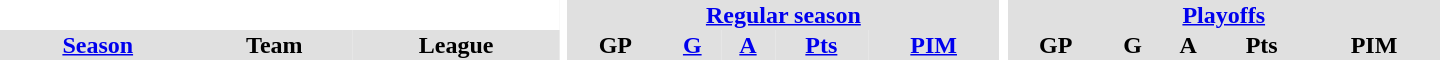<table border="0" cellpadding="1" cellspacing="0" style="text-align:center; width:60em">
<tr bgcolor="#e0e0e0">
<th colspan="3" bgcolor="#ffffff"></th>
<th rowspan="99" bgcolor="#ffffff"></th>
<th colspan="5"><a href='#'>Regular season</a></th>
<th rowspan="99" bgcolor="#ffffff"></th>
<th colspan="5"><a href='#'>Playoffs</a></th>
</tr>
<tr bgcolor="#e0e0e0">
<th><a href='#'>Season</a></th>
<th>Team</th>
<th>League</th>
<th>GP</th>
<th><a href='#'>G</a></th>
<th><a href='#'>A</a></th>
<th><a href='#'>Pts</a></th>
<th><a href='#'>PIM</a></th>
<th>GP</th>
<th>G</th>
<th>A</th>
<th>Pts</th>
<th>PIM</th>
</tr>
</table>
